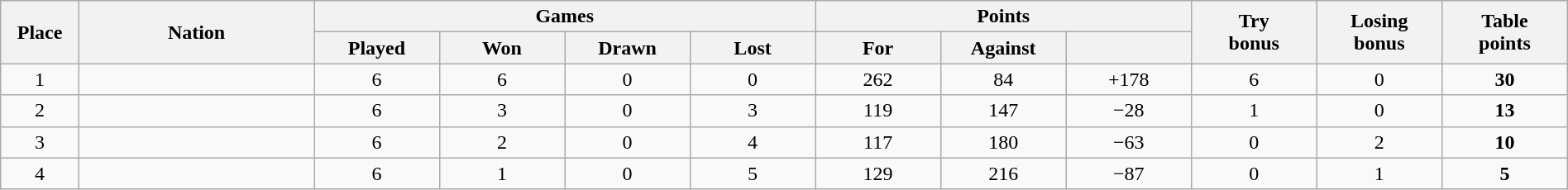<table class="wikitable" style="width:100%;text-align:center">
<tr>
<th rowspan="2" style="width:5%">Place</th>
<th rowspan="2" style="width:15%">Nation</th>
<th colspan="4" style="width:32%">Games</th>
<th colspan="3" style="width:18%">Points</th>
<th rowspan="2" style="width:8%">Try<br>bonus</th>
<th rowspan="2" style="width:8%">Losing<br>bonus</th>
<th rowspan="2" style="width:10%">Table<br>points</th>
</tr>
<tr>
<th style="width:8%">Played</th>
<th style="width:8%">Won</th>
<th style="width:8%">Drawn</th>
<th style="width:8%">Lost</th>
<th style="width:8%">For</th>
<th style="width:8%">Against</th>
<th style="width:8%"></th>
</tr>
<tr>
<td>1</td>
<td align="left"></td>
<td>6</td>
<td>6</td>
<td>0</td>
<td>0</td>
<td>262</td>
<td>84</td>
<td>+178</td>
<td>6</td>
<td>0</td>
<td><strong>30</strong></td>
</tr>
<tr>
<td>2</td>
<td align="left"></td>
<td>6</td>
<td>3</td>
<td>0</td>
<td>3</td>
<td>119</td>
<td>147</td>
<td>−28</td>
<td>1</td>
<td>0</td>
<td><strong>13</strong></td>
</tr>
<tr>
<td>3</td>
<td align="left"></td>
<td>6</td>
<td>2</td>
<td>0</td>
<td>4</td>
<td>117</td>
<td>180</td>
<td>−63</td>
<td>0</td>
<td>2</td>
<td><strong>10</strong></td>
</tr>
<tr>
<td>4</td>
<td align="left"></td>
<td>6</td>
<td>1</td>
<td>0</td>
<td>5</td>
<td>129</td>
<td>216</td>
<td>−87</td>
<td>0</td>
<td>1</td>
<td><strong>5</strong></td>
</tr>
</table>
